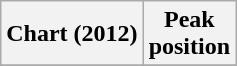<table class="wikitable plainrowheaders">
<tr>
<th>Chart (2012)</th>
<th>Peak<br>position</th>
</tr>
<tr>
</tr>
</table>
